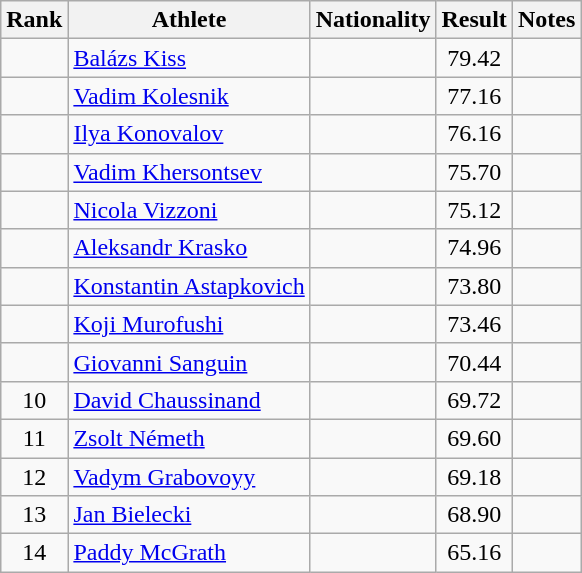<table class="wikitable sortable" style="text-align:center">
<tr>
<th>Rank</th>
<th>Athlete</th>
<th>Nationality</th>
<th>Result</th>
<th>Notes</th>
</tr>
<tr>
<td></td>
<td align=left><a href='#'>Balázs Kiss</a></td>
<td align=left></td>
<td>79.42</td>
<td></td>
</tr>
<tr>
<td></td>
<td align=left><a href='#'>Vadim Kolesnik</a></td>
<td align=left></td>
<td>77.16</td>
<td></td>
</tr>
<tr>
<td></td>
<td align=left><a href='#'>Ilya Konovalov</a></td>
<td align=left></td>
<td>76.16</td>
<td></td>
</tr>
<tr>
<td></td>
<td align=left><a href='#'>Vadim Khersontsev</a></td>
<td align=left></td>
<td>75.70</td>
<td></td>
</tr>
<tr>
<td></td>
<td align=left><a href='#'>Nicola Vizzoni</a></td>
<td align=left></td>
<td>75.12</td>
<td></td>
</tr>
<tr>
<td></td>
<td align=left><a href='#'>Aleksandr Krasko</a></td>
<td align=left></td>
<td>74.96</td>
<td></td>
</tr>
<tr>
<td></td>
<td align=left><a href='#'>Konstantin Astapkovich</a></td>
<td align=left></td>
<td>73.80</td>
<td></td>
</tr>
<tr>
<td></td>
<td align=left><a href='#'>Koji Murofushi</a></td>
<td align=left></td>
<td>73.46</td>
<td></td>
</tr>
<tr>
<td></td>
<td align=left><a href='#'>Giovanni Sanguin</a></td>
<td align=left></td>
<td>70.44</td>
<td></td>
</tr>
<tr>
<td>10</td>
<td align=left><a href='#'>David Chaussinand</a></td>
<td align=left></td>
<td>69.72</td>
<td></td>
</tr>
<tr>
<td>11</td>
<td align=left><a href='#'>Zsolt Németh</a></td>
<td align=left></td>
<td>69.60</td>
<td></td>
</tr>
<tr>
<td>12</td>
<td align=left><a href='#'>Vadym Grabovoyy</a></td>
<td align=left></td>
<td>69.18</td>
<td></td>
</tr>
<tr>
<td>13</td>
<td align=left><a href='#'>Jan Bielecki</a></td>
<td align=left></td>
<td>68.90</td>
<td></td>
</tr>
<tr>
<td>14</td>
<td align=left><a href='#'>Paddy McGrath</a></td>
<td align=left></td>
<td>65.16</td>
<td></td>
</tr>
</table>
